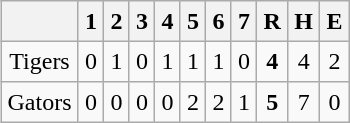<table align = right border="2" cellpadding="4" cellspacing="0" style="margin: 1em 1em 1em 1em; background: #F9F9F9; border: 1px #aaa solid; border-collapse: collapse;">
<tr align=center style="background: #F2F2F2;">
<th></th>
<th>1</th>
<th>2</th>
<th>3</th>
<th>4</th>
<th>5</th>
<th>6</th>
<th>7</th>
<th>R</th>
<th>H</th>
<th>E</th>
</tr>
<tr align=center>
<td>Tigers</td>
<td>0</td>
<td>1</td>
<td>0</td>
<td>1</td>
<td>1</td>
<td>1</td>
<td>0</td>
<td><strong>4</strong></td>
<td>4</td>
<td>2</td>
</tr>
<tr align=center>
<td>Gators</td>
<td>0</td>
<td>0</td>
<td>0</td>
<td>0</td>
<td>2</td>
<td>2</td>
<td>1</td>
<td><strong>5</strong></td>
<td>7</td>
<td>0</td>
</tr>
</table>
